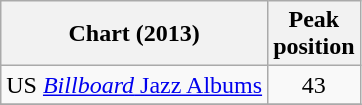<table class="wikitable">
<tr>
<th>Chart (2013)</th>
<th>Peak<br>position</th>
</tr>
<tr>
<td>US <a href='#'><em>Billboard</em> Jazz Albums</a></td>
<td style="text-align:center;">43</td>
</tr>
<tr>
</tr>
</table>
